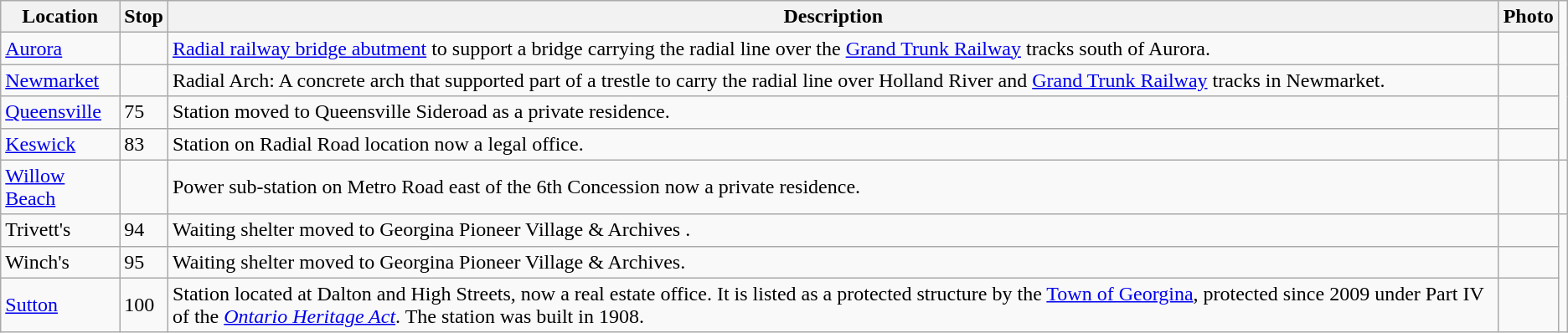<table class="wikitable">
<tr>
<th>Location</th>
<th>Stop</th>
<th>Description</th>
<th>Photo</th>
</tr>
<tr>
<td><a href='#'>Aurora</a></td>
<td></td>
<td><a href='#'>Radial railway bridge abutment</a> to support a bridge carrying the radial line over the <a href='#'>Grand Trunk Railway</a> tracks south of Aurora.</td>
<td></td>
</tr>
<tr>
<td><a href='#'>Newmarket</a></td>
<td></td>
<td>Radial Arch: A concrete arch that supported part of a trestle to carry the radial line over Holland River and <a href='#'>Grand Trunk Railway</a> tracks in Newmarket.</td>
<td></td>
</tr>
<tr>
<td><a href='#'>Queensville</a></td>
<td>75</td>
<td>Station moved to Queensville Sideroad as a private residence.</td>
<td></td>
</tr>
<tr>
<td><a href='#'>Keswick</a></td>
<td>83</td>
<td>Station on Radial Road location now a legal office.</td>
<td></td>
</tr>
<tr>
<td><a href='#'>Willow Beach</a></td>
<td></td>
<td>Power sub-station on Metro Road east of the 6th Concession now a private residence.</td>
<td></td>
<td></td>
</tr>
<tr>
<td>Trivett's</td>
<td>94</td>
<td>Waiting shelter moved to Georgina Pioneer Village & Archives .</td>
<td></td>
</tr>
<tr>
<td>Winch's</td>
<td>95</td>
<td>Waiting shelter moved to Georgina Pioneer Village & Archives.</td>
<td></td>
</tr>
<tr>
<td><a href='#'>Sutton</a></td>
<td>100</td>
<td>Station located at Dalton and High Streets, now a real estate office.  It is listed as a protected structure by the <a href='#'>Town of Georgina</a>, protected since 2009 under Part IV of the <em><a href='#'>Ontario Heritage Act</a></em>. The station was built in 1908.</td>
<td><br></td>
</tr>
</table>
